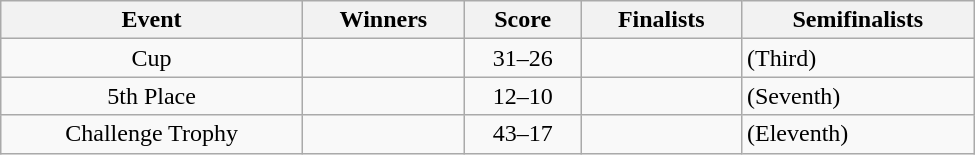<table class="wikitable" width=650 style="text-align: center">
<tr>
<th>Event</th>
<th>Winners</th>
<th>Score</th>
<th>Finalists</th>
<th>Semifinalists</th>
</tr>
<tr>
<td>Cup</td>
<td align=left></td>
<td>31–26</td>
<td align=left></td>
<td align=left> (Third)<br></td>
</tr>
<tr>
<td>5th Place</td>
<td align=left></td>
<td>12–10</td>
<td align=left></td>
<td align=left> (Seventh)<br></td>
</tr>
<tr>
<td>Challenge Trophy</td>
<td align=left></td>
<td>43–17</td>
<td align=left></td>
<td align=left> (Eleventh)<br></td>
</tr>
</table>
